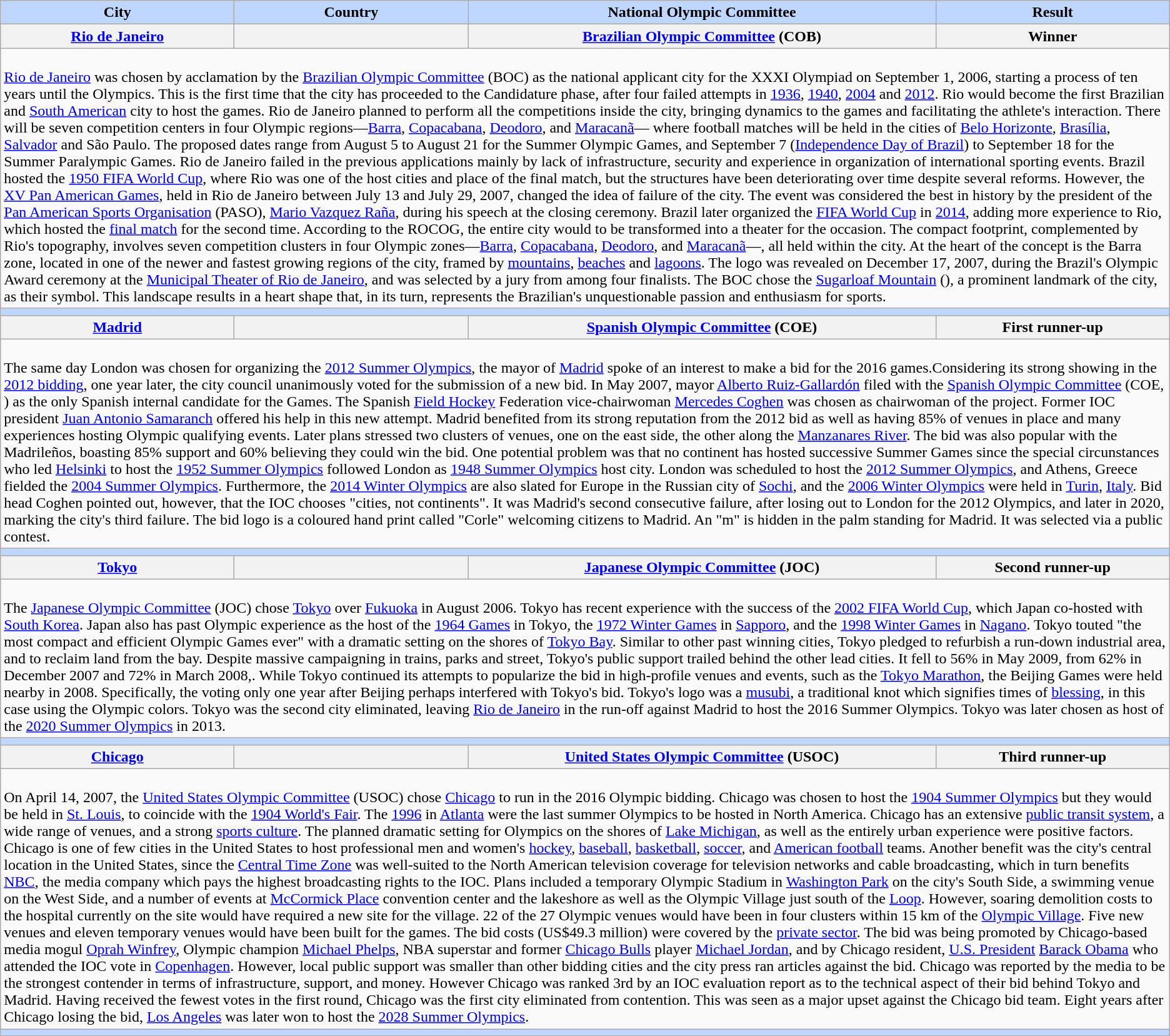<table class="wikitable plainrowheaders">
<tr>
<th style="background-color: #BFD7FF" width="20%">City</th>
<th style="background-color: #BFD7FF" width="20%">Country</th>
<th style="background-color: #BFD7FF" width="40%">National Olympic Committee</th>
<th style="background-color: #BFD7FF" width="20%">Result</th>
</tr>
<tr>
<th style="text-align:center" scope="row"><strong><a href='#'>Rio de Janeiro</a></strong></th>
<th scope="row"></th>
<th style="text-align:center" scope="row"><a href='#'>Brazilian Olympic Committee</a> (COB)</th>
<th style="text-align:center" scope="row">Winner</th>
</tr>
<tr>
<td colspan="4" style="text-align: left"><br><a href='#'>Rio de Janeiro</a> was chosen by acclamation by the <a href='#'>Brazilian Olympic Committee</a> (BOC) as the national applicant city for the XXXI Olympiad on September 1, 2006, starting a process of ten years until the Olympics. This is the first time that the city has proceeded to the Candidature phase, after four failed attempts in <a href='#'>1936</a>, <a href='#'>1940</a>, <a href='#'>2004</a> and <a href='#'>2012</a>. Rio would become the first Brazilian and <a href='#'>South American</a> city to host the games. Rio de Janeiro planned to perform all the competitions inside the city, bringing dynamics to the games and facilitating the athlete's interaction. There will be seven competition centers in four Olympic regions—<a href='#'>Barra</a>, <a href='#'>Copacabana</a>, <a href='#'>Deodoro</a>, and <a href='#'>Maracanã</a>— where football matches will be held in the cities of <a href='#'>Belo Horizonte</a>, <a href='#'>Brasília</a>, <a href='#'>Salvador</a> and São Paulo. The proposed dates range from August 5 to August 21 for the Summer Olympic Games, and September 7 (<a href='#'>Independence Day of Brazil</a>) to September 18 for the Summer Paralympic Games. Rio de Janeiro failed in the previous applications mainly by lack of infrastructure, security and experience in organization of international sporting events. Brazil hosted the <a href='#'>1950 FIFA World Cup</a>, where Rio was one of the host cities and place of the final match, but the structures have been deteriorating over time despite several reforms. However, the <a href='#'>XV Pan American Games</a>, held in Rio de Janeiro between July 13 and July 29, 2007, changed the idea of failure of the city. The event was considered the best in history by the president of the <a href='#'>Pan American Sports Organisation</a> (PASO), <a href='#'>Mario Vazquez Raña</a>, during his speech at the closing ceremony. Brazil later organized the <a href='#'>FIFA World Cup</a> in <a href='#'>2014</a>, adding more experience to Rio, which hosted the <a href='#'>final match</a> for the second time. According to the ROCOG, the entire city would to be transformed into a theater for the occasion. The compact footprint, complemented by Rio's topography, involves seven competition clusters in four Olympic zones—<a href='#'>Barra</a>, <a href='#'>Copacabana</a>, <a href='#'>Deodoro</a>, and <a href='#'>Maracanã</a>—, all held within the city. At the heart of the concept is the Barra zone, located in one of the newer and fastest growing regions of the city, framed by <a href='#'>mountains</a>, <a href='#'>beaches</a> and <a href='#'>lagoons</a>. The logo was revealed on December 17, 2007, during the Brazil's Olympic Award ceremony at the <a href='#'>Municipal Theater of Rio de Janeiro</a>, and was selected by a jury from among four finalists. The BOC chose the <a href='#'>Sugarloaf Mountain</a> (), a prominent landmark of the city, as their symbol. This landscape results in a heart shape that, in its turn, represents the Brazilian's unquestionable passion and enthusiasm for sports.</td>
</tr>
<tr>
<th colspan="6" style="background-color: #BFD7FF"></th>
</tr>
<tr>
<th style="text-align:center" scope="row"><strong><a href='#'>Madrid</a></strong></th>
<th scope="row"></th>
<th style="text-align:center" scope="row"><a href='#'>Spanish Olympic Committee</a> (COE)</th>
<th style="text-align:center" scope="row">First runner-up</th>
</tr>
<tr>
<td colspan="4" style="text-align: left"><br>The same day London was chosen for organizing the <a href='#'>2012 Summer Olympics</a>, the mayor of <a href='#'>Madrid</a> spoke of an interest to make a bid for the 2016 games.Considering its strong showing in the <a href='#'>2012 bidding</a>, one year later, the city council unanimously voted for the submission of a new bid. In May 2007, mayor <a href='#'>Alberto Ruiz-Gallardón</a> filed with the <a href='#'>Spanish Olympic Committee</a> (COE, ) as the only Spanish internal candidate for the Games. The Spanish <a href='#'>Field Hockey</a> Federation vice-chairwoman <a href='#'>Mercedes Coghen</a> was chosen as chairwoman of the project. Former IOC president <a href='#'>Juan Antonio Samaranch</a> offered his help in this new attempt. Madrid benefited from its strong reputation from the 2012 bid as well as having 85% of venues in place and many experiences hosting Olympic qualifying events. Later plans stressed two clusters of venues, one on the east side, the other along the <a href='#'>Manzanares River</a>. The bid was also popular with the Madrileños, boasting 85% support and 60% believing they could win the bid. One potential problem was that no continent has hosted successive Summer Games since the special circunstances who led <a href='#'>Helsinki</a> to host the <a href='#'>1952 Summer Olympics</a> followed London as <a href='#'>1948 Summer Olympics</a> host city. London was scheduled to host the <a href='#'>2012 Summer Olympics</a>, and Athens, Greece fielded the <a href='#'>2004 Summer Olympics</a>. Furthermore, the <a href='#'>2014 Winter Olympics</a> are also slated for Europe in the Russian city of <a href='#'>Sochi</a>, and the <a href='#'>2006 Winter Olympics</a> were held in <a href='#'>Turin</a>, <a href='#'>Italy</a>. Bid head Coghen pointed out, however, that the IOC chooses "cities, not continents". It was Madrid's second consecutive failure, after losing out to London for the 2012 Olympics, and later in 2020, marking the city's third failure. The bid logo is a coloured hand print called "Corle" welcoming citizens to Madrid. An "m" is hidden in the palm standing for Madrid. It was selected via a public contest.</td>
</tr>
<tr>
<th colspan="6" style="background-color: #BFD7FF"></th>
</tr>
<tr>
<th style="text-align:center" scope="row"><strong><a href='#'>Tokyo</a></strong></th>
<th scope="row"></th>
<th style="text-align:center" scope="row"><a href='#'>Japanese Olympic Committee</a> (JOC)</th>
<th style="text-align:center" scope="row">Second runner-up</th>
</tr>
<tr>
<td colspan="4" style="text-align: left"><br>The <a href='#'>Japanese Olympic Committee</a> (JOC) chose <a href='#'>Tokyo</a> over <a href='#'>Fukuoka</a> in August 2006. Tokyo has recent experience with the success of the <a href='#'>2002 FIFA World Cup</a>, which Japan co-hosted with <a href='#'>South Korea</a>. Japan also has past Olympic experience as the host of the <a href='#'>1964 Games</a> in Tokyo, the <a href='#'>1972 Winter Games</a> in <a href='#'>Sapporo</a>, and the <a href='#'>1998 Winter Games</a> in <a href='#'>Nagano</a>. Tokyo touted "the most compact and efficient Olympic Games ever" with a dramatic setting on the shores of <a href='#'>Tokyo Bay</a>. Similar to other past winning cities, Tokyo pledged to refurbish a run-down industrial area, and to reclaim land from the bay. Despite massive campaigning in trains, parks and street, Tokyo's public support trailed behind the other lead cities. It fell to 56% in May 2009, from 62% in December 2007 and 72% in March 2008,.  While Tokyo continued its attempts to popularize the bid in high-profile venues and events, such as the <a href='#'>Tokyo Marathon</a>, the Beijing Games were held nearby in 2008. Specifically, the voting only one year after Beijing perhaps interfered with Tokyo's bid. Tokyo's logo was a <a href='#'>musubi</a>, a traditional knot which signifies times of <a href='#'>blessing</a>, in this case using the Olympic colors. Tokyo was the second city eliminated, leaving <a href='#'>Rio de Janeiro</a> in the run-off against Madrid to host the 2016 Summer Olympics. Tokyo was later chosen as host of the <a href='#'>2020 Summer Olympics</a> in 2013.</td>
</tr>
<tr>
<th colspan="6" style="background-color: #BFD7FF"></th>
</tr>
<tr>
<th style="text-align:center" scope="row"><strong><a href='#'>Chicago</a></strong></th>
<th scope="row"></th>
<th style="text-align:center" scope="row"><a href='#'>United States Olympic Committee</a> (USOC)</th>
<th style="text-align:center" scope="row">Third runner-up</th>
</tr>
<tr>
<td colspan="4" style="text-align: left"><br>On April 14, 2007, the <a href='#'>United States Olympic Committee</a> (USOC) chose <a href='#'>Chicago</a> to run in the 2016 Olympic bidding. Chicago was chosen to host the <a href='#'>1904 Summer Olympics</a> but they would be held in <a href='#'>St. Louis</a>, to coincide with the <a href='#'>1904 World's Fair</a>. The <a href='#'>1996</a> in <a href='#'>Atlanta</a> were the last summer Olympics to be hosted in North America. Chicago has an extensive <a href='#'>public transit system</a>, a wide range of venues, and a strong <a href='#'>sports culture</a>. The planned dramatic setting for Olympics on the shores of <a href='#'>Lake Michigan</a>, as well as the entirely urban experience were positive factors. Chicago is one of few cities in the United States to host professional men and women's <a href='#'>hockey</a>, <a href='#'>baseball</a>, <a href='#'>basketball</a>, <a href='#'>soccer</a>, and <a href='#'>American football</a> teams. Another benefit was the city's central location in the United States, since the <a href='#'>Central Time Zone</a> was well-suited to the North American television coverage for television networks and cable broadcasting, which in turn benefits <a href='#'>NBC</a>, the media company which pays the highest broadcasting rights to the IOC. Plans included a temporary Olympic Stadium in <a href='#'>Washington Park</a> on the city's South Side, a swimming venue on the West Side, and a number of events at <a href='#'>McCormick Place</a> convention center and the lakeshore as well as the Olympic Village just south of the <a href='#'>Loop</a>. However, soaring demolition costs to the hospital currently on the site would have required a new site for the village. 22 of the 27 Olympic venues would have been in four clusters within 15 km of the <a href='#'>Olympic Village</a>. Five new venues and eleven temporary venues would have been built for the games. The bid costs (US$49.3 million) were covered by the <a href='#'>private sector</a>. The bid was being promoted by Chicago-based media mogul <a href='#'>Oprah Winfrey</a>, Olympic champion <a href='#'>Michael Phelps</a>, NBA superstar and former <a href='#'>Chicago Bulls</a> player <a href='#'>Michael Jordan</a>, and by Chicago resident, <a href='#'>U.S. President</a> <a href='#'>Barack Obama</a> who attended the IOC vote in <a href='#'>Copenhagen</a>. However, local public support was smaller than other bidding cities and the city press ran articles against the bid.  Chicago was reported by the media to be the strongest contender in terms of infrastructure, support, and money. However Chicago was ranked 3rd by an IOC evaluation report as to the technical aspect of their bid behind Tokyo and Madrid. Having received the fewest votes in the first round, Chicago was the first city eliminated from contention. This was seen as a major upset against the Chicago bid team. Eight years after Chicago losing the bid, <a href='#'>Los Angeles</a> was later won to host the <a href='#'>2028 Summer Olympics</a>.</td>
</tr>
<tr>
<th colspan="6" style="background-color: #BFD7FF"></th>
</tr>
</table>
